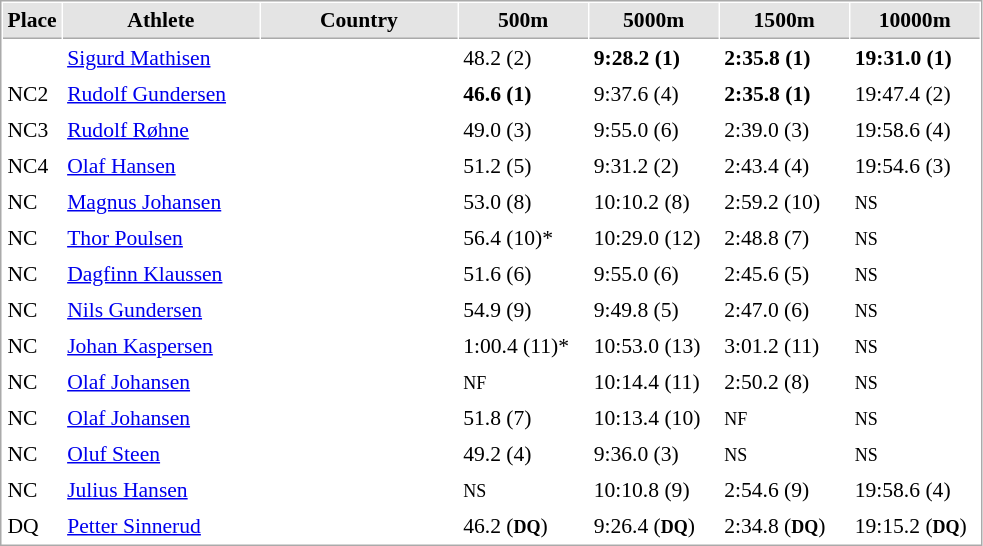<table cellspacing="1" cellpadding="3" style="border:1px solid #AAAAAA;font-size:90%">
<tr bgcolor="#E4E4E4">
<th style="border-bottom:1px solid #AAAAAA" width=15>Place</th>
<th style="border-bottom:1px solid #AAAAAA" width=125>Athlete</th>
<th style="border-bottom:1px solid #AAAAAA" width=125>Country</th>
<th style="border-bottom:1px solid #AAAAAA" width=80>500m</th>
<th style="border-bottom:1px solid #AAAAAA" width=80>5000m</th>
<th style="border-bottom:1px solid #AAAAAA" width=80>1500m</th>
<th style="border-bottom:1px solid #AAAAAA" width=80>10000m</th>
</tr>
<tr>
<td></td>
<td><a href='#'>Sigurd Mathisen</a></td>
<td></td>
<td>48.2 (2)</td>
<td><strong>9:28.2 (1)</strong></td>
<td><strong>2:35.8 (1)</strong></td>
<td><strong>19:31.0 (1)</strong></td>
</tr>
<tr>
<td>NC2</td>
<td><a href='#'>Rudolf Gundersen</a></td>
<td></td>
<td><strong>46.6 (1)</strong></td>
<td>9:37.6 (4)</td>
<td><strong>2:35.8 (1)</strong></td>
<td>19:47.4 (2)</td>
</tr>
<tr>
<td>NC3</td>
<td><a href='#'>Rudolf Røhne</a></td>
<td></td>
<td>49.0 (3)</td>
<td>9:55.0 (6)</td>
<td>2:39.0 (3)</td>
<td>19:58.6 (4)</td>
</tr>
<tr>
<td>NC4</td>
<td><a href='#'>Olaf Hansen</a></td>
<td></td>
<td>51.2 (5)</td>
<td>9:31.2 (2)</td>
<td>2:43.4 (4)</td>
<td>19:54.6 (3)</td>
</tr>
<tr>
<td>NC</td>
<td><a href='#'>Magnus Johansen</a></td>
<td></td>
<td>53.0 (8)</td>
<td>10:10.2 (8)</td>
<td>2:59.2 (10)</td>
<td><small>NS</small></td>
</tr>
<tr>
<td>NC</td>
<td><a href='#'>Thor Poulsen</a></td>
<td></td>
<td>56.4 (10)*</td>
<td>10:29.0 (12)</td>
<td>2:48.8 (7)</td>
<td><small>NS</small></td>
</tr>
<tr>
<td>NC</td>
<td><a href='#'>Dagfinn Klaussen</a></td>
<td></td>
<td>51.6 (6)</td>
<td>9:55.0 (6)</td>
<td>2:45.6 (5)</td>
<td><small>NS</small></td>
</tr>
<tr>
<td>NC</td>
<td><a href='#'>Nils Gundersen</a></td>
<td></td>
<td>54.9 (9)</td>
<td>9:49.8 (5)</td>
<td>2:47.0 (6)</td>
<td><small>NS</small></td>
</tr>
<tr>
<td>NC</td>
<td><a href='#'>Johan Kaspersen</a></td>
<td></td>
<td>1:00.4 (11)*</td>
<td>10:53.0 (13)</td>
<td>3:01.2 (11)</td>
<td><small>NS</small></td>
</tr>
<tr>
<td>NC</td>
<td><a href='#'>Olaf Johansen</a></td>
<td></td>
<td><small>NF</small></td>
<td>10:14.4 (11)</td>
<td>2:50.2 (8)</td>
<td><small>NS</small></td>
</tr>
<tr>
<td>NC</td>
<td><a href='#'>Olaf Johansen</a></td>
<td></td>
<td>51.8 (7)</td>
<td>10:13.4 (10)</td>
<td><small>NF</small></td>
<td><small>NS</small></td>
</tr>
<tr>
<td>NC</td>
<td><a href='#'>Oluf Steen</a></td>
<td></td>
<td>49.2 (4)</td>
<td>9:36.0 (3)</td>
<td><small>NS</small></td>
<td><small>NS</small></td>
</tr>
<tr>
<td>NC</td>
<td><a href='#'>Julius Hansen</a></td>
<td></td>
<td><small>NS</small></td>
<td>10:10.8 (9)</td>
<td>2:54.6 (9)</td>
<td>19:58.6 (4)</td>
</tr>
<tr>
<td>DQ</td>
<td><a href='#'>Petter Sinnerud</a></td>
<td></td>
<td>46.2 (<strong><small>DQ</small></strong>)</td>
<td>9:26.4 (<strong><small>DQ</small></strong>)</td>
<td>2:34.8 (<strong><small>DQ</small></strong>)</td>
<td>19:15.2 (<strong><small>DQ</small></strong>)</td>
</tr>
</table>
